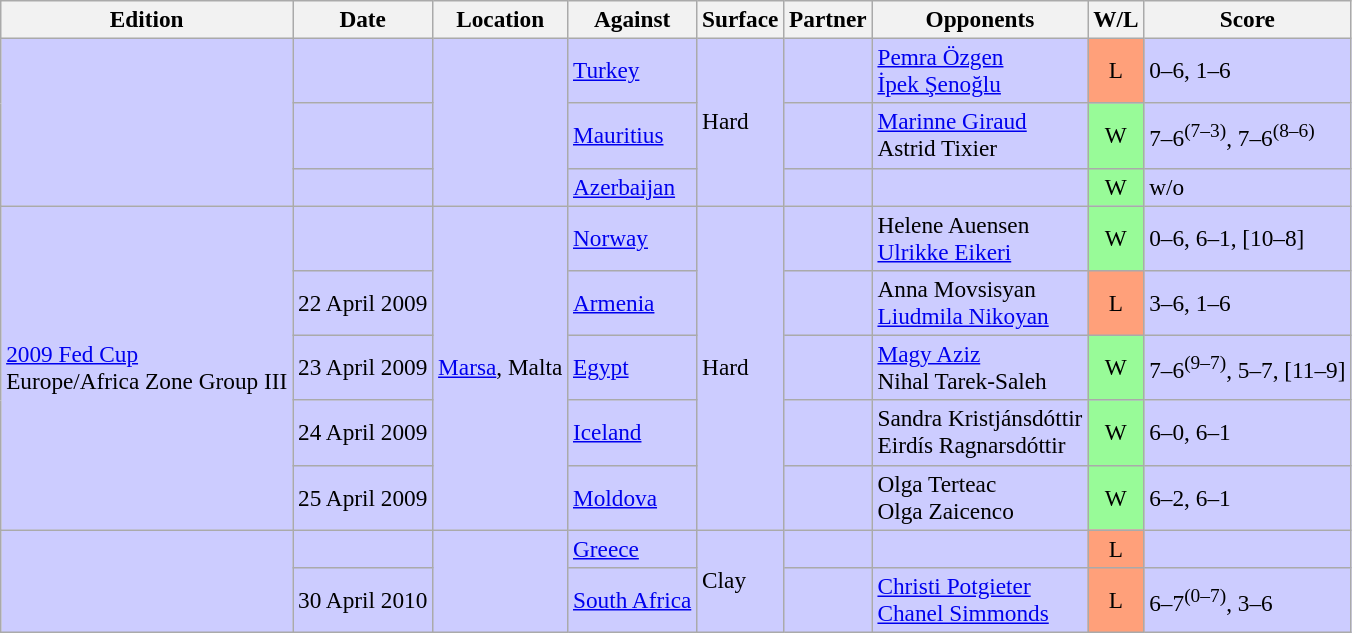<table class=wikitable style=font-size:97%>
<tr>
<th>Edition</th>
<th>Date</th>
<th>Location</th>
<th>Against</th>
<th>Surface</th>
<th>Partner</th>
<th>Opponents</th>
<th>W/L</th>
<th>Score</th>
</tr>
<tr style="background:#ccf;">
<td rowspan="3"></td>
<td></td>
<td rowspan="3"></td>
<td> <a href='#'>Turkey</a></td>
<td rowspan="3">Hard</td>
<td> </td>
<td> <a href='#'>Pemra Özgen</a> <br>  <a href='#'>İpek Şenoğlu</a></td>
<td style="text-align:center; background:#ffa07a;">L</td>
<td>0–6, 1–6</td>
</tr>
<tr style="background:#ccf;">
<td></td>
<td> <a href='#'>Mauritius</a></td>
<td> </td>
<td> <a href='#'>Marinne Giraud</a> <br>  Astrid Tixier</td>
<td style="text-align:center; background:#98fb98;">W</td>
<td>7–6<sup>(7–3)</sup>, 7–6<sup>(8–6)</sup></td>
</tr>
<tr style="background:#ccf;">
<td></td>
<td> <a href='#'>Azerbaijan</a></td>
<td> </td>
<td> </td>
<td style="text-align:center; background:#98fb98;">W</td>
<td>w/o</td>
</tr>
<tr style="background:#ccf;">
<td rowspan="5"><a href='#'>2009 Fed Cup</a> <br> Europe/Africa Zone Group III</td>
<td></td>
<td rowspan="5"><a href='#'>Marsa</a>, Malta</td>
<td> <a href='#'>Norway</a></td>
<td rowspan="5">Hard</td>
<td> </td>
<td> Helene Auensen <br>  <a href='#'>Ulrikke Eikeri</a></td>
<td style="text-align:center; background:#98fb98;">W</td>
<td>0–6, 6–1, [10–8]</td>
</tr>
<tr style="background:#ccf;">
<td>22 April 2009</td>
<td> <a href='#'>Armenia</a></td>
<td> </td>
<td> Anna Movsisyan <br>  <a href='#'>Liudmila Nikoyan</a></td>
<td style="text-align:center; background:#ffa07a;">L</td>
<td>3–6, 1–6</td>
</tr>
<tr style="background:#ccf;">
<td>23 April 2009</td>
<td> <a href='#'>Egypt</a></td>
<td> </td>
<td> <a href='#'>Magy Aziz</a> <br>  Nihal Tarek-Saleh</td>
<td style="text-align:center; background:#98fb98;">W</td>
<td>7–6<sup>(9–7)</sup>, 5–7, [11–9]</td>
</tr>
<tr style="background:#ccf;">
<td>24 April 2009</td>
<td> <a href='#'>Iceland</a></td>
<td> </td>
<td> Sandra Kristjánsdóttir <br>  Eirdís Ragnarsdóttir</td>
<td style="text-align:center; background:#98fb98;">W</td>
<td>6–0, 6–1</td>
</tr>
<tr style="background:#ccf;">
<td>25 April 2009</td>
<td> <a href='#'>Moldova</a></td>
<td> </td>
<td> Olga Terteac <br>  Olga Zaicenco</td>
<td style="text-align:center; background:#98fb98;">W</td>
<td>6–2, 6–1</td>
</tr>
<tr style="background:#ccf;">
<td rowspan="2"></td>
<td></td>
<td rowspan="2"></td>
<td> <a href='#'>Greece</a></td>
<td rowspan="2">Clay</td>
<td> </td>
<td> </td>
<td style="text-align:center; background:#ffa07a;">L</td>
<td></td>
</tr>
<tr style="background:#ccf;">
<td>30 April 2010</td>
<td> <a href='#'>South Africa</a></td>
<td> </td>
<td> <a href='#'>Christi Potgieter</a> <br>  <a href='#'>Chanel Simmonds</a></td>
<td style="text-align:center; background:#ffa07a;">L</td>
<td>6–7<sup>(0–7)</sup>, 3–6</td>
</tr>
</table>
